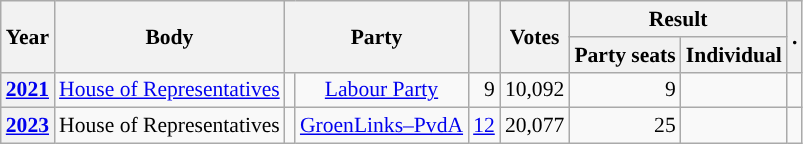<table class="wikitable plainrowheaders sortable" border=2 cellpadding=4 cellspacing=0 style="border: 1px #aaa solid; font-size: 90%; text-align:center;">
<tr>
<th scope="col" rowspan=2>Year</th>
<th scope="col" rowspan=2>Body</th>
<th scope="col" colspan=2 rowspan=2>Party</th>
<th scope="col" rowspan=2></th>
<th scope="col" rowspan=2>Votes</th>
<th scope="colgroup" colspan=2>Result</th>
<th scope="col" rowspan=2 class="unsortable">.</th>
</tr>
<tr>
<th scope="col">Party seats</th>
<th scope="col">Individual</th>
</tr>
<tr>
<th scope="row"><a href='#'>2021</a></th>
<td><a href='#'>House of Representatives</a></td>
<td style="background-color:"></td>
<td><a href='#'>Labour Party</a></td>
<td style=text-align:right>9</td>
<td style=text-align:right>10,092</td>
<td style=text-align:right>9</td>
<td></td>
<td></td>
</tr>
<tr>
<th scope="row"><a href='#'>2023</a></th>
<td>House of Representatives</td>
<td style="background-color:"></td>
<td><a href='#'>GroenLinks–PvdA</a></td>
<td style=text-align:right><a href='#'>12</a></td>
<td style=text-align:right>20,077</td>
<td style=text-align:right>25</td>
<td></td>
<td></td>
</tr>
</table>
